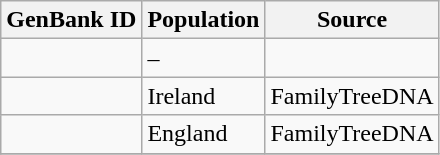<table class="wikitable sortable">
<tr>
<th scope="col">GenBank ID</th>
<th scope="col">Population</th>
<th scope="col">Source</th>
</tr>
<tr>
<td></td>
<td>–</td>
<td></td>
</tr>
<tr>
<td></td>
<td>Ireland</td>
<td>FamilyTreeDNA</td>
</tr>
<tr>
<td></td>
<td>England</td>
<td>FamilyTreeDNA</td>
</tr>
<tr>
</tr>
</table>
